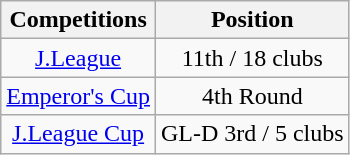<table class="wikitable" style="text-align:center;">
<tr>
<th>Competitions</th>
<th>Position</th>
</tr>
<tr>
<td><a href='#'>J.League</a></td>
<td>11th / 18 clubs</td>
</tr>
<tr>
<td><a href='#'>Emperor's Cup</a></td>
<td>4th Round</td>
</tr>
<tr>
<td><a href='#'>J.League Cup</a></td>
<td>GL-D 3rd / 5 clubs</td>
</tr>
</table>
